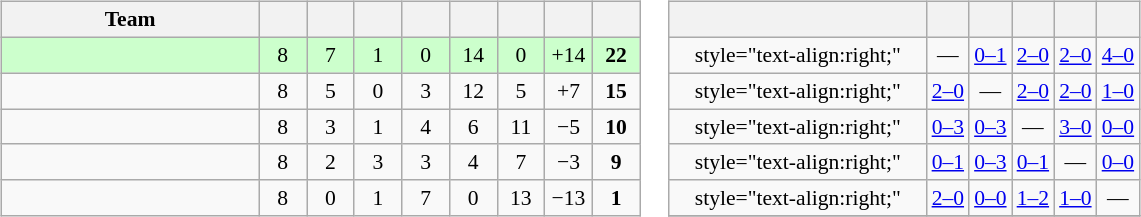<table>
<tr>
<td><br><table class="wikitable" style="text-align: center; font-size: 90%;">
<tr>
<th width=165>Team</th>
<th width=25></th>
<th width=25></th>
<th width=25></th>
<th width=25></th>
<th width=25></th>
<th width=25></th>
<th width=25></th>
<th width=25></th>
</tr>
<tr style="background:#cfc;">
<td align="left"></td>
<td>8</td>
<td>7</td>
<td>1</td>
<td>0</td>
<td>14</td>
<td>0</td>
<td>+14</td>
<td><strong>22</strong></td>
</tr>
<tr>
<td align="left"></td>
<td>8</td>
<td>5</td>
<td>0</td>
<td>3</td>
<td>12</td>
<td>5</td>
<td>+7</td>
<td><strong>15</strong></td>
</tr>
<tr>
<td align="left"></td>
<td>8</td>
<td>3</td>
<td>1</td>
<td>4</td>
<td>6</td>
<td>11</td>
<td>−5</td>
<td><strong>10</strong></td>
</tr>
<tr>
<td align="left"></td>
<td>8</td>
<td>2</td>
<td>3</td>
<td>3</td>
<td>4</td>
<td>7</td>
<td>−3</td>
<td><strong>9</strong></td>
</tr>
<tr>
<td align="left"></td>
<td>8</td>
<td>0</td>
<td>1</td>
<td>7</td>
<td>0</td>
<td>13</td>
<td>−13</td>
<td><strong>1</strong></td>
</tr>
</table>
</td>
<td><br><table class="wikitable" style="text-align:center; font-size:90%;">
<tr>
<th width=165> </th>
<th></th>
<th></th>
<th></th>
<th></th>
<th></th>
</tr>
<tr>
<td>style="text-align:right;"</td>
<td>—</td>
<td><a href='#'>0–1</a></td>
<td><a href='#'>2–0</a></td>
<td><a href='#'>2–0</a></td>
<td><a href='#'>4–0</a></td>
</tr>
<tr>
<td>style="text-align:right;"</td>
<td><a href='#'>2–0</a></td>
<td>—</td>
<td><a href='#'>2–0</a></td>
<td><a href='#'>2–0</a></td>
<td><a href='#'>1–0</a></td>
</tr>
<tr>
<td>style="text-align:right;"</td>
<td><a href='#'>0–3</a></td>
<td><a href='#'>0–3</a></td>
<td>—</td>
<td><a href='#'>3–0</a></td>
<td><a href='#'>0–0</a></td>
</tr>
<tr>
<td>style="text-align:right;"</td>
<td><a href='#'>0–1</a></td>
<td><a href='#'>0–3</a></td>
<td><a href='#'>0–1</a></td>
<td>—</td>
<td><a href='#'>0–0</a></td>
</tr>
<tr>
<td>style="text-align:right;"</td>
<td><a href='#'>2–0</a></td>
<td><a href='#'>0–0</a></td>
<td><a href='#'>1–2</a></td>
<td><a href='#'>1–0</a></td>
<td>—</td>
</tr>
<tr>
</tr>
</table>
</td>
</tr>
</table>
